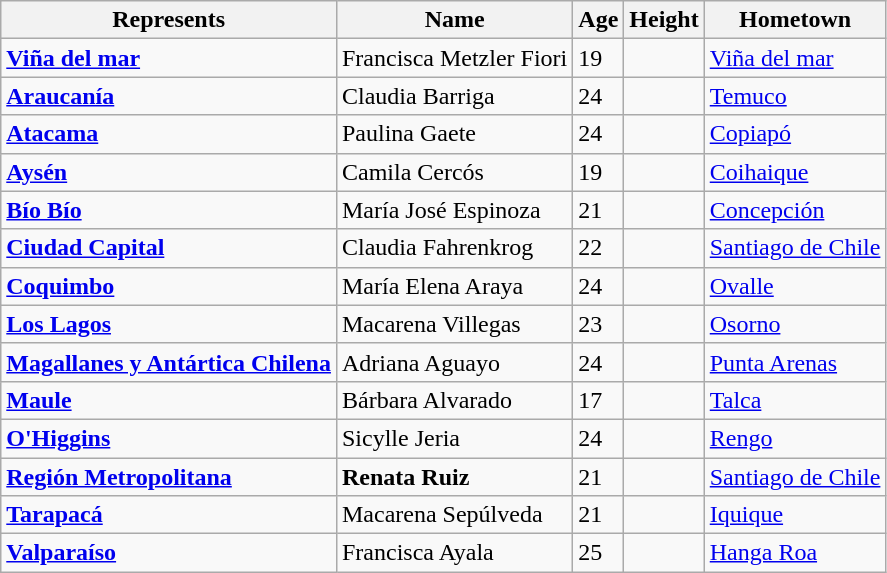<table class="sortable wikitable">
<tr>
<th>Represents</th>
<th>Name</th>
<th>Age</th>
<th>Height</th>
<th>Hometown</th>
</tr>
<tr>
<td><strong><a href='#'>Viña del mar</a></strong></td>
<td>Francisca Metzler Fiori</td>
<td>19</td>
<td></td>
<td><a href='#'>Viña del mar</a></td>
</tr>
<tr>
<td><strong><a href='#'>Araucanía</a></strong></td>
<td>Claudia Barriga</td>
<td>24</td>
<td></td>
<td><a href='#'>Temuco</a></td>
</tr>
<tr>
<td><strong><a href='#'>Atacama</a></strong></td>
<td>Paulina Gaete</td>
<td>24</td>
<td></td>
<td><a href='#'>Copiapó</a></td>
</tr>
<tr>
<td><strong><a href='#'>Aysén</a></strong></td>
<td>Camila Cercós</td>
<td>19</td>
<td></td>
<td><a href='#'>Coihaique</a></td>
</tr>
<tr>
<td><strong><a href='#'>Bío Bío</a></strong></td>
<td>María José Espinoza</td>
<td>21</td>
<td></td>
<td><a href='#'>Concepción</a></td>
</tr>
<tr>
<td><strong><a href='#'>Ciudad Capital</a></strong></td>
<td>Claudia Fahrenkrog</td>
<td>22</td>
<td></td>
<td><a href='#'>Santiago de Chile</a></td>
</tr>
<tr>
<td><strong><a href='#'>Coquimbo</a></strong></td>
<td>María Elena Araya</td>
<td>24</td>
<td></td>
<td><a href='#'>Ovalle</a></td>
</tr>
<tr>
<td><strong><a href='#'>Los Lagos</a></strong></td>
<td>Macarena Villegas</td>
<td>23</td>
<td></td>
<td><a href='#'>Osorno</a></td>
</tr>
<tr>
<td><strong><a href='#'>Magallanes y Antártica Chilena</a></strong></td>
<td>Adriana Aguayo</td>
<td>24</td>
<td></td>
<td><a href='#'>Punta Arenas</a></td>
</tr>
<tr>
<td><strong><a href='#'>Maule</a></strong></td>
<td>Bárbara Alvarado</td>
<td>17</td>
<td></td>
<td><a href='#'>Talca</a></td>
</tr>
<tr>
<td><strong><a href='#'>O'Higgins</a></strong></td>
<td>Sicylle Jeria</td>
<td>24</td>
<td></td>
<td><a href='#'>Rengo</a></td>
</tr>
<tr>
<td><strong><a href='#'>Región Metropolitana</a></strong></td>
<td><strong>Renata Ruiz</strong></td>
<td>21</td>
<td></td>
<td><a href='#'>Santiago de Chile</a></td>
</tr>
<tr>
<td><strong><a href='#'>Tarapacá</a></strong></td>
<td>Macarena Sepúlveda</td>
<td>21</td>
<td></td>
<td><a href='#'>Iquique</a></td>
</tr>
<tr>
<td><strong><a href='#'>Valparaíso</a></strong></td>
<td>Francisca Ayala</td>
<td>25</td>
<td></td>
<td><a href='#'>Hanga Roa</a></td>
</tr>
</table>
